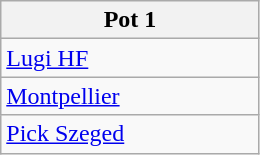<table class="wikitable">
<tr>
<th width=165>Pot 1</th>
</tr>
<tr>
<td> <a href='#'>Lugi HF</a></td>
</tr>
<tr>
<td> <a href='#'>Montpellier</a></td>
</tr>
<tr>
<td> <a href='#'>Pick Szeged</a></td>
</tr>
</table>
